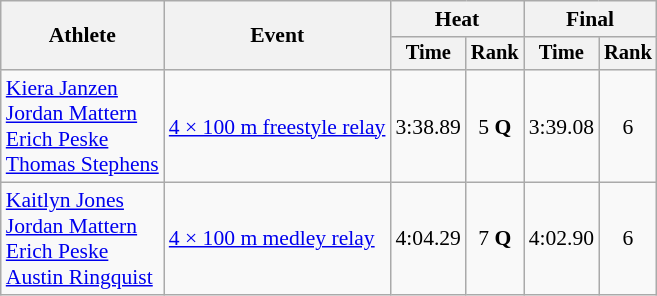<table class=wikitable style=font-size:90%;text-align:center>
<tr>
<th rowspan=2>Athlete</th>
<th rowspan=2>Event</th>
<th colspan=2>Heat</th>
<th colspan=2>Final</th>
</tr>
<tr style=font-size:95%>
<th>Time</th>
<th>Rank</th>
<th>Time</th>
<th>Rank</th>
</tr>
<tr>
<td align=left><a href='#'>Kiera Janzen</a><br><a href='#'>Jordan Mattern</a><br><a href='#'>Erich Peske</a><br><a href='#'>Thomas Stephens</a></td>
<td align=left><a href='#'>4 × 100 m freestyle relay</a></td>
<td>3:38.89</td>
<td>5 <strong>Q</strong></td>
<td>3:39.08</td>
<td>6</td>
</tr>
<tr>
<td align=left><a href='#'>Kaitlyn Jones</a><br><a href='#'>Jordan Mattern</a><br><a href='#'>Erich Peske</a><br><a href='#'>Austin Ringquist</a></td>
<td align=left><a href='#'>4 × 100 m medley relay</a></td>
<td>4:04.29</td>
<td>7 <strong>Q</strong></td>
<td>4:02.90</td>
<td>6</td>
</tr>
</table>
